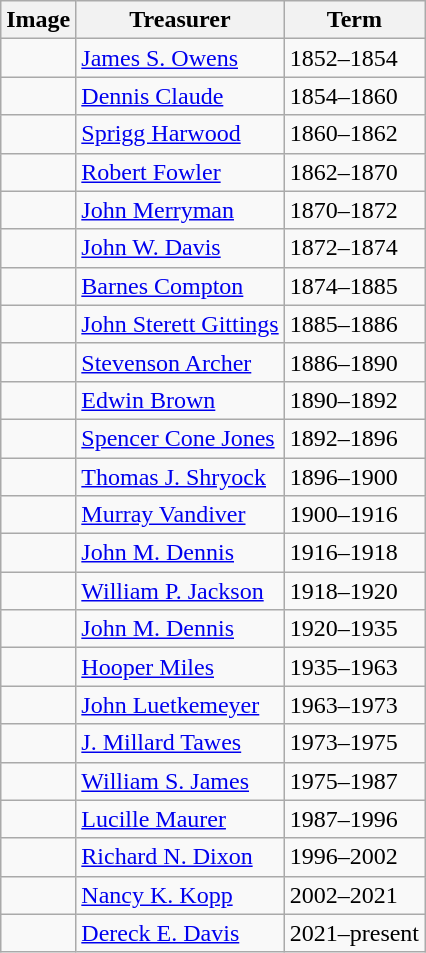<table class="wikitable">
<tr>
<th><strong>Image</strong></th>
<th><strong>Treasurer</strong></th>
<th><strong>Term</strong></th>
</tr>
<tr>
<td></td>
<td><a href='#'>James S. Owens</a></td>
<td>1852–1854</td>
</tr>
<tr>
<td></td>
<td><a href='#'>Dennis Claude</a></td>
<td>1854–1860</td>
</tr>
<tr>
<td></td>
<td><a href='#'>Sprigg Harwood</a></td>
<td>1860–1862</td>
</tr>
<tr>
<td></td>
<td><a href='#'>Robert Fowler</a></td>
<td>1862–1870</td>
</tr>
<tr>
<td></td>
<td><a href='#'>John Merryman</a></td>
<td>1870–1872</td>
</tr>
<tr>
<td></td>
<td><a href='#'>John W. Davis</a></td>
<td>1872–1874</td>
</tr>
<tr>
<td></td>
<td><a href='#'>Barnes Compton</a></td>
<td>1874–1885</td>
</tr>
<tr>
<td></td>
<td><a href='#'>John Sterett Gittings</a></td>
<td>1885–1886</td>
</tr>
<tr>
<td></td>
<td><a href='#'>Stevenson Archer</a></td>
<td>1886–1890</td>
</tr>
<tr>
<td></td>
<td><a href='#'>Edwin Brown</a></td>
<td>1890–1892</td>
</tr>
<tr>
<td></td>
<td><a href='#'>Spencer Cone Jones</a></td>
<td>1892–1896</td>
</tr>
<tr>
<td></td>
<td><a href='#'>Thomas J. Shryock</a></td>
<td>1896–1900</td>
</tr>
<tr>
<td></td>
<td><a href='#'>Murray Vandiver</a></td>
<td>1900–1916</td>
</tr>
<tr>
<td></td>
<td><a href='#'>John M. Dennis</a></td>
<td>1916–1918</td>
</tr>
<tr>
<td></td>
<td><a href='#'>William P. Jackson</a></td>
<td>1918–1920</td>
</tr>
<tr>
<td></td>
<td><a href='#'>John M. Dennis</a></td>
<td>1920–1935</td>
</tr>
<tr>
<td></td>
<td><a href='#'>Hooper Miles</a></td>
<td>1935–1963</td>
</tr>
<tr>
<td></td>
<td><a href='#'>John Luetkemeyer</a></td>
<td>1963–1973</td>
</tr>
<tr>
<td></td>
<td><a href='#'>J. Millard Tawes</a></td>
<td>1973–1975</td>
</tr>
<tr>
<td></td>
<td><a href='#'>William S. James</a></td>
<td>1975–1987</td>
</tr>
<tr>
<td></td>
<td><a href='#'>Lucille Maurer</a></td>
<td>1987–1996</td>
</tr>
<tr>
<td></td>
<td><a href='#'>Richard N. Dixon</a></td>
<td>1996–2002</td>
</tr>
<tr>
<td></td>
<td><a href='#'>Nancy K. Kopp</a></td>
<td>2002–2021</td>
</tr>
<tr>
<td></td>
<td><a href='#'>Dereck E. Davis</a></td>
<td>2021–present</td>
</tr>
</table>
